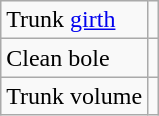<table class="wikitable">
<tr>
<td>Trunk <a href='#'>girth</a></td>
<td></td>
</tr>
<tr>
<td>Clean bole</td>
<td></td>
</tr>
<tr>
<td>Trunk volume</td>
<td></td>
</tr>
</table>
